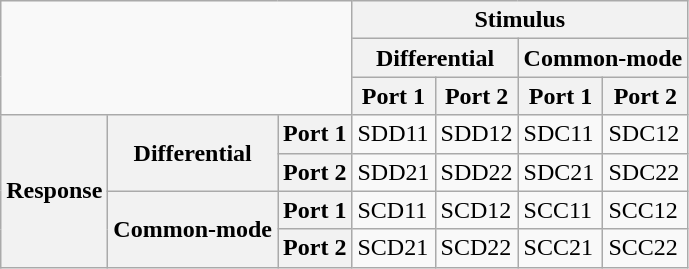<table class="wikitable">
<tr>
<td rowspan="3" colspan="3"></td>
<th colspan="4" style="text-align:center;">Stimulus</th>
</tr>
<tr>
<th colspan="2" style="text-align:center;">Differential</th>
<th colspan="2" style="text-align:center;">Common-mode</th>
</tr>
<tr>
<th>Port 1</th>
<th>Port 2</th>
<th>Port 1</th>
<th>Port 2</th>
</tr>
<tr>
<th rowspan="4">Response</th>
<th rowspan="2">Differential</th>
<th>Port 1</th>
<td>SDD11</td>
<td>SDD12</td>
<td>SDC11</td>
<td>SDC12</td>
</tr>
<tr>
<th>Port 2</th>
<td>SDD21</td>
<td>SDD22</td>
<td>SDC21</td>
<td>SDC22</td>
</tr>
<tr>
<th rowspan="2">Common-mode</th>
<th>Port 1</th>
<td>SCD11</td>
<td>SCD12</td>
<td>SCC11</td>
<td>SCC12</td>
</tr>
<tr>
<th>Port 2</th>
<td>SCD21</td>
<td>SCD22</td>
<td>SCC21</td>
<td>SCC22</td>
</tr>
</table>
